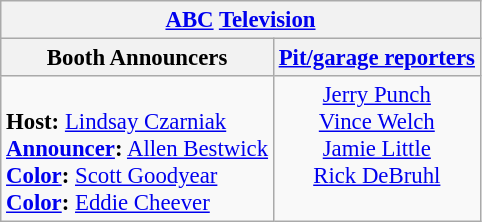<table class="wikitable" style="font-size: 95%;">
<tr>
<th colspan=2><a href='#'>ABC</a> <a href='#'>Television</a></th>
</tr>
<tr>
<th>Booth Announcers</th>
<th><a href='#'>Pit/garage reporters</a></th>
</tr>
<tr>
<td valign="top"><br><strong>Host:</strong> <a href='#'>Lindsay Czarniak</a><br>
<strong><a href='#'>Announcer</a>:</strong> <a href='#'>Allen Bestwick</a><br>
<strong><a href='#'>Color</a>:</strong> <a href='#'>Scott Goodyear</a><br>
<strong><a href='#'>Color</a>:</strong> <a href='#'>Eddie Cheever</a></td>
<td align="center" valign="top"><a href='#'>Jerry Punch</a><br><a href='#'>Vince Welch</a><br><a href='#'>Jamie Little</a><br><a href='#'>Rick DeBruhl</a></td>
</tr>
</table>
